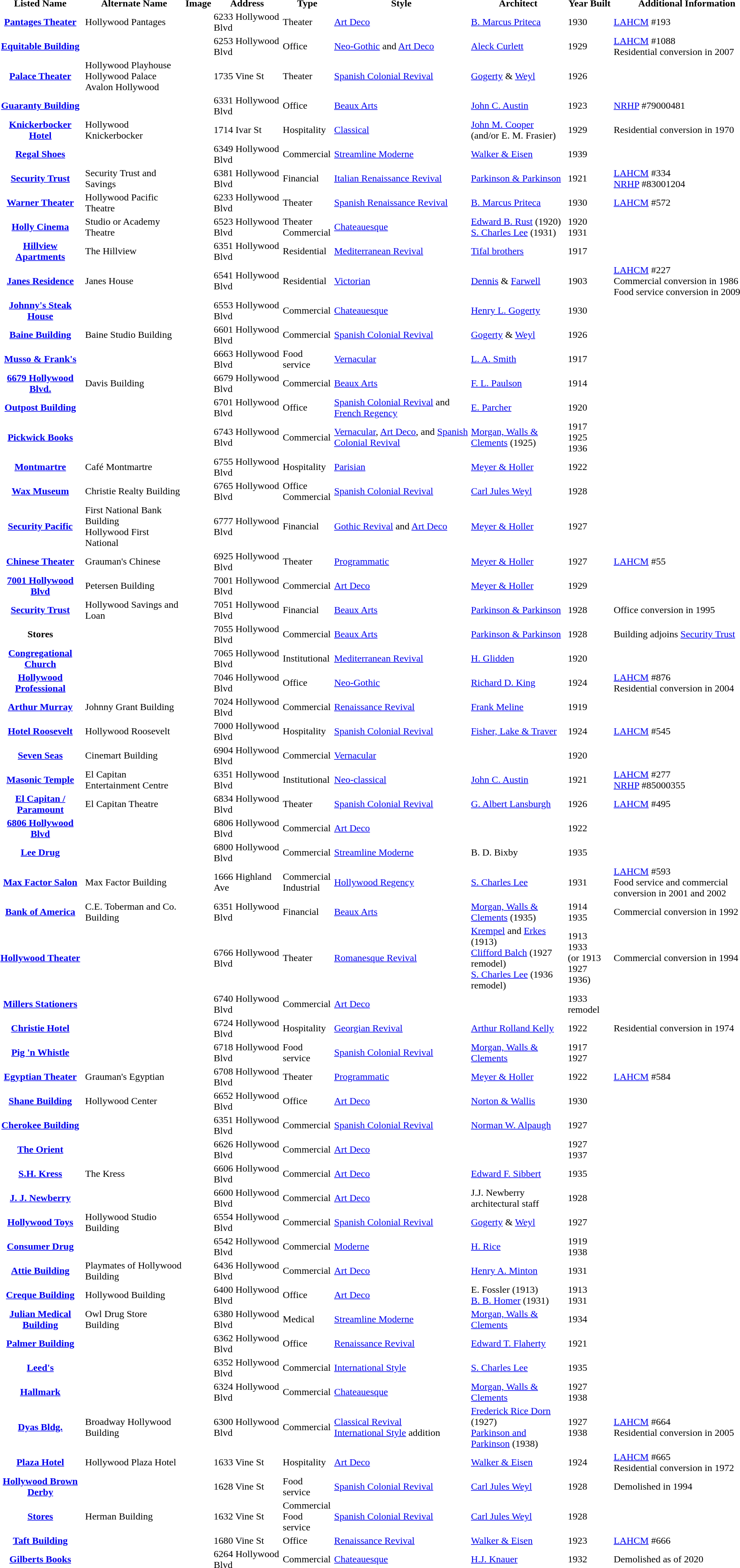<table>
<tr>
<th>Listed Name</th>
<th>Alternate Name</th>
<th>Image</th>
<th>Address</th>
<th>Type</th>
<th>Style</th>
<th>Architect</th>
<th>Year Built</th>
<th>Additional Information</th>
</tr>
<tr>
<th><a href='#'>Pantages Theater</a></th>
<td>Hollywood Pantages</td>
<td></td>
<td>6233 Hollywood Blvd</td>
<td>Theater</td>
<td><a href='#'>Art Deco</a></td>
<td><a href='#'>B. Marcus Priteca</a></td>
<td>1930</td>
<td><a href='#'>LAHCM</a> #193</td>
</tr>
<tr>
<th><a href='#'>Equitable Building</a></th>
<td></td>
<td></td>
<td>6253 Hollywood Blvd</td>
<td>Office</td>
<td><a href='#'>Neo-Gothic</a> and <a href='#'>Art Deco</a></td>
<td><a href='#'>Aleck Curlett</a></td>
<td>1929</td>
<td><a href='#'>LAHCM</a> #1088<br>Residential conversion in 2007</td>
</tr>
<tr>
<th><a href='#'>Palace Theater</a></th>
<td>Hollywood Playhouse<br>Hollywood Palace<br>Avalon Hollywood</td>
<td></td>
<td>1735 Vine St</td>
<td>Theater</td>
<td><a href='#'>Spanish Colonial Revival</a></td>
<td><a href='#'>Gogerty</a> & <a href='#'>Weyl</a></td>
<td>1926</td>
<td></td>
</tr>
<tr>
<th><a href='#'>Guaranty Building</a></th>
<td></td>
<td></td>
<td>6331 Hollywood Blvd</td>
<td>Office</td>
<td><a href='#'>Beaux Arts</a></td>
<td><a href='#'>John C. Austin</a></td>
<td>1923</td>
<td><a href='#'>NRHP</a> #79000481</td>
</tr>
<tr>
<th><a href='#'>Knickerbocker Hotel</a></th>
<td>Hollywood Knickerbocker</td>
<td></td>
<td>1714 Ivar St</td>
<td>Hospitality</td>
<td><a href='#'>Classical</a></td>
<td><a href='#'>John M. Cooper</a><br>(and/or E. M. Frasier)</td>
<td>1929</td>
<td>Residential conversion in 1970</td>
</tr>
<tr>
<th><a href='#'>Regal Shoes</a></th>
<td></td>
<td></td>
<td>6349 Hollywood Blvd</td>
<td>Commercial</td>
<td><a href='#'>Streamline Moderne</a></td>
<td><a href='#'>Walker & Eisen</a></td>
<td>1939</td>
<td></td>
</tr>
<tr>
<th><a href='#'>Security Trust</a></th>
<td>Security Trust and Savings</td>
<td></td>
<td>6381 Hollywood Blvd</td>
<td>Financial</td>
<td><a href='#'>Italian Renaissance Revival</a></td>
<td><a href='#'>Parkinson & Parkinson</a></td>
<td>1921</td>
<td><a href='#'>LAHCM</a> #334<br><a href='#'>NRHP</a> #83001204</td>
</tr>
<tr>
<th><a href='#'>Warner Theater</a></th>
<td>Hollywood Pacific Theatre</td>
<td></td>
<td>6233 Hollywood Blvd</td>
<td>Theater</td>
<td><a href='#'>Spanish Renaissance Revival</a></td>
<td><a href='#'>B. Marcus Priteca</a></td>
<td>1930</td>
<td><a href='#'>LAHCM</a> #572</td>
</tr>
<tr>
<th><a href='#'>Holly Cinema</a></th>
<td>Studio or Academy Theatre</td>
<td></td>
<td>6523 Hollywood Blvd</td>
<td>Theater<br>Commercial</td>
<td><a href='#'>Chateauesque</a></td>
<td><a href='#'>Edward B. Rust</a> (1920)<br><a href='#'>S. Charles Lee</a> (1931)</td>
<td>1920<br>1931</td>
<td></td>
</tr>
<tr>
<th><a href='#'>Hillview Apartments</a></th>
<td>The Hillview</td>
<td></td>
<td>6351 Hollywood Blvd</td>
<td>Residential</td>
<td><a href='#'>Mediterranean Revival</a></td>
<td><a href='#'>Tifal brothers</a></td>
<td>1917</td>
<td></td>
</tr>
<tr>
<th><a href='#'>Janes Residence</a></th>
<td>Janes House</td>
<td></td>
<td>6541 Hollywood Blvd</td>
<td>Residential</td>
<td><a href='#'>Victorian</a></td>
<td><a href='#'>Dennis</a> & <a href='#'>Farwell</a></td>
<td>1903</td>
<td><a href='#'>LAHCM</a> #227<br>Commercial conversion in 1986<br>Food service conversion in 2009</td>
</tr>
<tr>
<th><a href='#'>Johnny's Steak House</a></th>
<td></td>
<td></td>
<td>6553 Hollywood Blvd</td>
<td>Commercial</td>
<td><a href='#'>Chateauesque</a></td>
<td><a href='#'>Henry L. Gogerty</a></td>
<td>1930</td>
<td></td>
</tr>
<tr>
<th><a href='#'>Baine Building</a></th>
<td>Baine Studio Building</td>
<td></td>
<td>6601 Hollywood Blvd</td>
<td>Commercial</td>
<td><a href='#'>Spanish Colonial Revival</a></td>
<td><a href='#'>Gogerty</a> & <a href='#'>Weyl</a></td>
<td>1926</td>
<td></td>
</tr>
<tr>
<th><a href='#'>Musso & Frank's</a></th>
<td></td>
<td></td>
<td>6663 Hollywood Blvd</td>
<td>Food service</td>
<td><a href='#'>Vernacular</a></td>
<td><a href='#'>L. A. Smith</a></td>
<td>1917</td>
<td></td>
</tr>
<tr>
<th><a href='#'>6679 Hollywood Blvd.</a></th>
<td>Davis Building</td>
<td></td>
<td>6679 Hollywood Blvd</td>
<td>Commercial</td>
<td><a href='#'>Beaux Arts</a></td>
<td><a href='#'>F. L. Paulson</a></td>
<td>1914</td>
<td></td>
</tr>
<tr>
<th><a href='#'>Outpost Building</a></th>
<td></td>
<td></td>
<td>6701 Hollywood Blvd</td>
<td>Office</td>
<td><a href='#'>Spanish Colonial Revival</a> and <a href='#'>French Regency</a></td>
<td><a href='#'>E. Parcher</a></td>
<td>1920</td>
<td></td>
</tr>
<tr>
<th><a href='#'>Pickwick Books</a></th>
<td></td>
<td></td>
<td>6743 Hollywood Blvd</td>
<td>Commercial</td>
<td><a href='#'>Vernacular</a>, <a href='#'>Art Deco</a>, and <a href='#'>Spanish Colonial Revival</a></td>
<td><a href='#'>Morgan, Walls & Clements</a> (1925)</td>
<td>1917<br>1925<br>1936</td>
<td></td>
</tr>
<tr>
<th><a href='#'>Montmartre</a></th>
<td>Café Montmartre</td>
<td></td>
<td>6755 Hollywood Blvd</td>
<td>Hospitality</td>
<td><a href='#'>Parisian</a></td>
<td><a href='#'>Meyer & Holler</a></td>
<td>1922</td>
<td></td>
</tr>
<tr>
<th><a href='#'>Wax Museum</a></th>
<td>Christie Realty Building</td>
<td></td>
<td>6765 Hollywood Blvd</td>
<td>Office<br>Commercial</td>
<td><a href='#'>Spanish Colonial Revival</a></td>
<td><a href='#'>Carl Jules Weyl</a></td>
<td>1928</td>
<td></td>
</tr>
<tr>
<th><a href='#'>Security Pacific</a></th>
<td>First National Bank Building<br>Hollywood First National</td>
<td></td>
<td>6777 Hollywood Blvd</td>
<td>Financial</td>
<td><a href='#'>Gothic Revival</a> and <a href='#'>Art Deco</a></td>
<td><a href='#'>Meyer & Holler</a></td>
<td>1927</td>
<td></td>
</tr>
<tr>
<th><a href='#'>Chinese Theater</a></th>
<td>Grauman's Chinese</td>
<td></td>
<td>6925 Hollywood Blvd</td>
<td>Theater</td>
<td><a href='#'>Programmatic</a></td>
<td><a href='#'>Meyer & Holler</a></td>
<td>1927</td>
<td><a href='#'>LAHCM</a> #55</td>
</tr>
<tr>
<th><a href='#'>7001 Hollywood Blvd</a></th>
<td>Petersen Building</td>
<td></td>
<td>7001 Hollywood Blvd</td>
<td>Commercial</td>
<td><a href='#'>Art Deco</a></td>
<td><a href='#'>Meyer & Holler</a></td>
<td>1929</td>
<td></td>
</tr>
<tr>
<th><a href='#'>Security Trust</a></th>
<td>Hollywood Savings and Loan</td>
<td></td>
<td>7051 Hollywood Blvd</td>
<td>Financial</td>
<td><a href='#'>Beaux Arts</a></td>
<td><a href='#'>Parkinson & Parkinson</a></td>
<td>1928</td>
<td>Office conversion in 1995</td>
</tr>
<tr>
<th>Stores</th>
<td></td>
<td></td>
<td>7055 Hollywood Blvd</td>
<td>Commercial</td>
<td><a href='#'>Beaux Arts</a></td>
<td><a href='#'>Parkinson & Parkinson</a></td>
<td>1928</td>
<td>Building adjoins <a href='#'>Security Trust</a></td>
</tr>
<tr>
<th><a href='#'>Congregational Church</a></th>
<td></td>
<td></td>
<td>7065 Hollywood Blvd</td>
<td>Institutional</td>
<td><a href='#'>Mediterranean Revival</a></td>
<td><a href='#'>H. Glidden</a></td>
<td>1920</td>
<td></td>
</tr>
<tr>
<th><a href='#'>Hollywood Professional</a></th>
<td></td>
<td></td>
<td>7046 Hollywood Blvd</td>
<td>Office</td>
<td><a href='#'>Neo-Gothic</a></td>
<td><a href='#'>Richard D. King</a></td>
<td>1924</td>
<td><a href='#'>LAHCM</a> #876<br>Residential conversion in 2004</td>
</tr>
<tr>
<th><a href='#'>Arthur Murray</a></th>
<td>Johnny Grant Building</td>
<td></td>
<td>7024 Hollywood Blvd</td>
<td>Commercial</td>
<td><a href='#'>Renaissance Revival</a></td>
<td><a href='#'>Frank Meline</a></td>
<td>1919</td>
<td></td>
</tr>
<tr>
<th><a href='#'>Hotel Roosevelt</a></th>
<td>Hollywood Roosevelt</td>
<td></td>
<td>7000 Hollywood Blvd</td>
<td>Hospitality</td>
<td><a href='#'>Spanish Colonial Revival</a></td>
<td><a href='#'>Fisher, Lake & Traver</a></td>
<td>1924</td>
<td><a href='#'>LAHCM</a> #545</td>
</tr>
<tr>
<th><a href='#'>Seven Seas</a></th>
<td>Cinemart Building</td>
<td></td>
<td>6904 Hollywood Blvd</td>
<td>Commercial</td>
<td><a href='#'>Vernacular</a></td>
<td></td>
<td>1920</td>
<td></td>
</tr>
<tr>
<th><a href='#'>Masonic Temple</a></th>
<td>El Capitan Entertainment Centre</td>
<td></td>
<td>6351 Hollywood Blvd</td>
<td>Institutional</td>
<td><a href='#'>Neo-classical</a></td>
<td><a href='#'>John C. Austin</a></td>
<td>1921</td>
<td><a href='#'>LAHCM</a> #277<br><a href='#'>NRHP</a> #85000355</td>
</tr>
<tr>
<th><a href='#'>El Capitan / Paramount</a></th>
<td>El Capitan Theatre</td>
<td></td>
<td>6834 Hollywood Blvd</td>
<td>Theater</td>
<td><a href='#'>Spanish Colonial Revival</a></td>
<td><a href='#'>G. Albert Lansburgh</a></td>
<td>1926</td>
<td><a href='#'>LAHCM</a> #495</td>
</tr>
<tr>
<th><a href='#'>6806 Hollywood Blvd</a></th>
<td></td>
<td></td>
<td>6806 Hollywood Blvd</td>
<td>Commercial</td>
<td><a href='#'>Art Deco</a></td>
<td></td>
<td>1922</td>
<td></td>
</tr>
<tr>
<th><a href='#'>Lee Drug</a></th>
<td></td>
<td></td>
<td>6800 Hollywood Blvd</td>
<td>Commercial</td>
<td><a href='#'>Streamline Moderne</a></td>
<td>B. D. Bixby</td>
<td>1935</td>
<td></td>
</tr>
<tr>
<th><a href='#'>Max Factor Salon</a></th>
<td>Max Factor Building</td>
<td></td>
<td>1666 Highland Ave</td>
<td>Commercial<br>Industrial</td>
<td><a href='#'>Hollywood Regency</a></td>
<td><a href='#'>S. Charles Lee</a></td>
<td>1931</td>
<td><a href='#'>LAHCM</a> #593<br>Food service and commercial conversion in 2001 and 2002</td>
</tr>
<tr>
<th><a href='#'>Bank of America</a></th>
<td>C.E. Toberman and Co. Building</td>
<td></td>
<td>6351 Hollywood Blvd</td>
<td>Financial</td>
<td><a href='#'>Beaux Arts</a></td>
<td><a href='#'>Morgan, Walls & Clements</a> (1935)</td>
<td>1914<br>1935</td>
<td>Commercial conversion in 1992</td>
</tr>
<tr>
<th><a href='#'>Hollywood Theater</a></th>
<td></td>
<td></td>
<td>6766 Hollywood Blvd</td>
<td>Theater</td>
<td><a href='#'>Romanesque Revival</a></td>
<td><a href='#'>Krempel</a> and <a href='#'>Erkes</a> (1913)<br><a href='#'>Clifford Balch</a> (1927 remodel)<br><a href='#'>S. Charles Lee</a> (1936 remodel)</td>
<td>1913<br>1933<br>(or 1913<br>1927<br>1936)</td>
<td>Commercial conversion in 1994</td>
</tr>
<tr>
<th><a href='#'>Millers Stationers</a></th>
<td></td>
<td></td>
<td>6740 Hollywood Blvd</td>
<td>Commercial</td>
<td><a href='#'>Art Deco</a></td>
<td></td>
<td>1933 remodel</td>
<td></td>
</tr>
<tr>
<th><a href='#'>Christie Hotel</a></th>
<td></td>
<td></td>
<td>6724 Hollywood Blvd</td>
<td>Hospitality</td>
<td><a href='#'>Georgian Revival</a></td>
<td><a href='#'>Arthur Rolland Kelly</a></td>
<td>1922</td>
<td>Residential conversion in 1974</td>
</tr>
<tr>
<th><a href='#'>Pig 'n Whistle</a></th>
<td></td>
<td></td>
<td>6718 Hollywood Blvd</td>
<td>Food service</td>
<td><a href='#'>Spanish Colonial Revival</a></td>
<td><a href='#'>Morgan, Walls & Clements</a></td>
<td>1917<br>1927</td>
<td></td>
</tr>
<tr>
<th><a href='#'>Egyptian Theater</a></th>
<td>Grauman's Egyptian</td>
<td></td>
<td>6708 Hollywood Blvd</td>
<td>Theater</td>
<td><a href='#'>Programmatic</a></td>
<td><a href='#'>Meyer & Holler</a></td>
<td>1922</td>
<td><a href='#'>LAHCM</a> #584</td>
</tr>
<tr>
<th><a href='#'>Shane Building</a></th>
<td>Hollywood Center</td>
<td></td>
<td>6652 Hollywood Blvd</td>
<td>Office</td>
<td><a href='#'>Art Deco</a></td>
<td><a href='#'>Norton & Wallis</a></td>
<td>1930</td>
<td></td>
</tr>
<tr>
<th><a href='#'>Cherokee Building</a></th>
<td></td>
<td></td>
<td>6351 Hollywood Blvd</td>
<td>Commercial</td>
<td><a href='#'>Spanish Colonial Revival</a></td>
<td><a href='#'>Norman W. Alpaugh</a></td>
<td>1927</td>
<td></td>
</tr>
<tr>
<th><a href='#'>The Orient</a></th>
<td></td>
<td></td>
<td>6626 Hollywood Blvd</td>
<td>Commercial</td>
<td><a href='#'>Art Deco</a></td>
<td></td>
<td>1927<br>1937</td>
<td></td>
</tr>
<tr>
<th><a href='#'>S.H. Kress</a></th>
<td>The Kress</td>
<td></td>
<td>6606 Hollywood Blvd</td>
<td>Commercial</td>
<td><a href='#'>Art Deco</a></td>
<td><a href='#'>Edward F. Sibbert</a></td>
<td>1935</td>
<td></td>
</tr>
<tr>
<th><a href='#'>J. J. Newberry</a></th>
<td></td>
<td></td>
<td>6600 Hollywood Blvd</td>
<td>Commercial</td>
<td><a href='#'>Art Deco</a></td>
<td>J.J. Newberry architectural staff</td>
<td>1928</td>
<td></td>
</tr>
<tr>
<th><a href='#'>Hollywood Toys</a></th>
<td>Hollywood Studio Building</td>
<td></td>
<td>6554 Hollywood Blvd</td>
<td>Commercial</td>
<td><a href='#'>Spanish Colonial Revival</a></td>
<td><a href='#'>Gogerty</a> & <a href='#'>Weyl</a></td>
<td>1927</td>
<td></td>
</tr>
<tr>
<th><a href='#'>Consumer Drug</a></th>
<td></td>
<td></td>
<td>6542 Hollywood Blvd</td>
<td>Commercial</td>
<td><a href='#'>Moderne</a></td>
<td><a href='#'>H. Rice</a></td>
<td>1919<br>1938</td>
<td></td>
</tr>
<tr>
<th><a href='#'>Attie Building</a></th>
<td>Playmates of Hollywood Building</td>
<td></td>
<td>6436 Hollywood Blvd</td>
<td>Commercial</td>
<td><a href='#'>Art Deco</a></td>
<td><a href='#'>Henry A. Minton</a></td>
<td>1931</td>
<td></td>
</tr>
<tr>
<th><a href='#'>Creque Building</a></th>
<td>Hollywood Building</td>
<td></td>
<td>6400 Hollywood Blvd</td>
<td>Office</td>
<td><a href='#'>Art Deco</a></td>
<td>E. Fossler (1913)<br><a href='#'>B. B. Homer</a> (1931)</td>
<td>1913<br>1931</td>
<td></td>
</tr>
<tr>
<th><a href='#'>Julian Medical Building</a></th>
<td>Owl Drug Store Building</td>
<td></td>
<td>6380 Hollywood Blvd</td>
<td>Medical</td>
<td><a href='#'>Streamline Moderne</a></td>
<td><a href='#'>Morgan, Walls & Clements</a></td>
<td>1934</td>
<td></td>
</tr>
<tr>
<th><a href='#'>Palmer Building</a></th>
<td></td>
<td></td>
<td>6362 Hollywood Blvd</td>
<td>Office</td>
<td><a href='#'>Renaissance Revival</a></td>
<td><a href='#'>Edward T. Flaherty</a></td>
<td>1921</td>
<td></td>
</tr>
<tr>
<th><a href='#'>Leed's</a></th>
<td></td>
<td></td>
<td>6352 Hollywood Blvd</td>
<td>Commercial</td>
<td><a href='#'>International Style</a></td>
<td><a href='#'>S. Charles Lee</a></td>
<td>1935</td>
<td></td>
</tr>
<tr>
<th><a href='#'>Hallmark</a></th>
<td></td>
<td></td>
<td>6324 Hollywood Blvd</td>
<td>Commercial</td>
<td><a href='#'>Chateauesque</a></td>
<td><a href='#'>Morgan, Walls & Clements</a></td>
<td>1927<br>1938</td>
<td></td>
</tr>
<tr>
<th><a href='#'>Dyas Bldg.</a></th>
<td>Broadway Hollywood Building</td>
<td></td>
<td>6300 Hollywood Blvd</td>
<td>Commercial</td>
<td><a href='#'>Classical Revival</a><br><a href='#'>International Style</a> addition</td>
<td><a href='#'>Frederick Rice Dorn</a> (1927)<br><a href='#'>Parkinson and Parkinson</a> (1938)</td>
<td>1927<br>1938</td>
<td><a href='#'>LAHCM</a> #664<br>Residential conversion in 2005</td>
</tr>
<tr>
<th><a href='#'>Plaza Hotel</a></th>
<td>Hollywood Plaza Hotel</td>
<td></td>
<td>1633 Vine St</td>
<td>Hospitality</td>
<td><a href='#'>Art Deco</a></td>
<td><a href='#'>Walker & Eisen</a></td>
<td>1924</td>
<td><a href='#'>LAHCM</a> #665<br>Residential conversion in 1972</td>
</tr>
<tr>
<th><a href='#'>Hollywood Brown Derby</a></th>
<td></td>
<td></td>
<td>1628 Vine St</td>
<td>Food service</td>
<td><a href='#'>Spanish Colonial Revival</a></td>
<td><a href='#'>Carl Jules Weyl</a></td>
<td>1928</td>
<td>Demolished in 1994</td>
</tr>
<tr>
<th><a href='#'>Stores</a></th>
<td>Herman Building</td>
<td></td>
<td>1632 Vine St</td>
<td>Commercial <br>Food service</td>
<td><a href='#'>Spanish Colonial Revival</a></td>
<td><a href='#'>Carl Jules Weyl</a></td>
<td>1928</td>
<td></td>
</tr>
<tr>
<th><a href='#'>Taft Building</a></th>
<td></td>
<td></td>
<td>1680 Vine St</td>
<td>Office</td>
<td><a href='#'>Renaissance Revival</a></td>
<td><a href='#'>Walker & Eisen</a></td>
<td>1923</td>
<td><a href='#'>LAHCM</a> #666</td>
</tr>
<tr>
<th><a href='#'>Gilberts Books</a></th>
<td></td>
<td></td>
<td>6264 Hollywood Blvd</td>
<td>Commercial</td>
<td><a href='#'>Chateauesque</a></td>
<td><a href='#'>H.J. Knauer</a></td>
<td>1932</td>
<td>Demolished as of 2020</td>
</tr>
</table>
